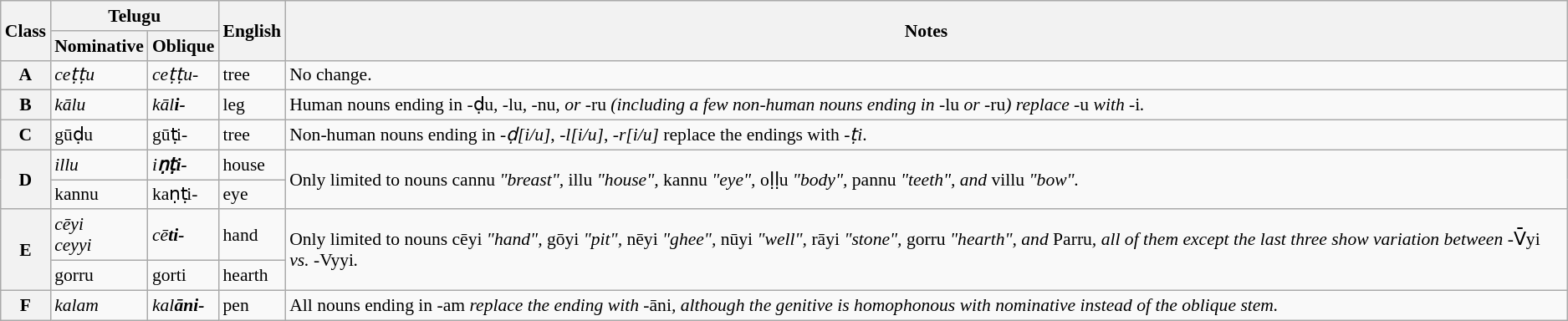<table class="wikitable" style="font-size:90%">
<tr>
<th rowspan="2">Class</th>
<th colspan="2">Telugu</th>
<th rowspan="2">English</th>
<th rowspan="2">Notes</th>
</tr>
<tr>
<th>Nominative</th>
<th>Oblique</th>
</tr>
<tr>
<th>A</th>
<td><em>ceṭṭu</em></td>
<td><em>ceṭṭu-</em></td>
<td>tree</td>
<td>No change.</td>
</tr>
<tr>
<th>B</th>
<td><em>kālu</em></td>
<td><em>kāl<strong>i-<strong><em></td>
<td>leg</td>
<td>Human nouns ending in </em>-ḍu<em>, </em>-lu<em>, </em>-nu<em>, or </em>-ru<em> (including a few non-human nouns ending in </em>-lu<em> or </em>-ru<em>) replace </em>-u<em> with </em>-i<em>.</td>
</tr>
<tr>
<th>C</th>
<td></em>gūḍu<em></td>
<td></em>gū</strong>ṭi-</em></strong></td>
<td>tree</td>
<td>Non-human nouns ending in <em>-ḍ[i/u]</em>, <em>-l[i/u]</em>, <em>-r[i/u]</em> replace the endings with <em>-ṭi</em>.</td>
</tr>
<tr>
<th rowspan="2">D</th>
<td><em>illu</em></td>
<td><em>i<strong>ṇṭi-<strong><em></td>
<td>house</td>
<td rowspan="2">Only limited to nouns </em>cannu<em> "breast", </em>illu<em> "house", </em>kannu<em> "eye", </em>oḷḷu<em> "body", </em>pannu<em> "teeth", and </em>villu<em> "bow".</td>
</tr>
<tr>
<td></em>kannu<em></td>
<td></em>ka</strong>ṇṭi-</em></strong></td>
<td>eye</td>
</tr>
<tr>
<th rowspan="2">E</th>
<td><em>cēyi</em><br><em>ceyyi</em></td>
<td><em>cē<strong>ti-<strong><em></td>
<td>hand</td>
<td rowspan="2">Only limited to nouns </em>cēyi<em> "hand", </em>gōyi<em> "pit", </em>nēyi<em> "ghee", </em>nūyi<em> "well", </em>rāyi<em> "stone", </em>gorru<em> "hearth", and </em>Parru<em>, all of them except the last three show variation between </em>-V̄yi<em> vs. </em>-Vyyi<em>.</td>
</tr>
<tr>
<td></em>gorru<em></td>
<td></em>gor</strong>ti</em></strong></td>
<td>hearth</td>
</tr>
<tr>
<th>F</th>
<td><em>kalam</em></td>
<td><em>kal<strong>āni-<strong><em></td>
<td>pen</td>
<td>All nouns ending in </em>-am<em> replace the ending with </em>-āni<em>, although the genitive is homophonous with nominative instead of the oblique stem.</td>
</tr>
</table>
